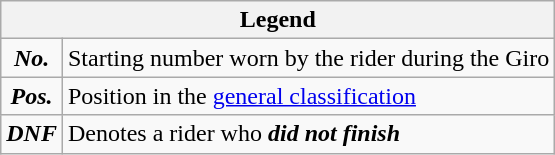<table class="wikitable">
<tr>
<th colspan=2>Legend</th>
</tr>
<tr>
<td align=center><strong><em>No.</em></strong></td>
<td>Starting number worn by the rider during the Giro</td>
</tr>
<tr>
<td align=center><strong><em>Pos.</em></strong></td>
<td>Position in the <a href='#'>general classification</a></td>
</tr>
<tr>
<td align=center><strong><em>DNF</em></strong></td>
<td>Denotes a rider who <strong><em>did not finish</em></strong></td>
</tr>
</table>
